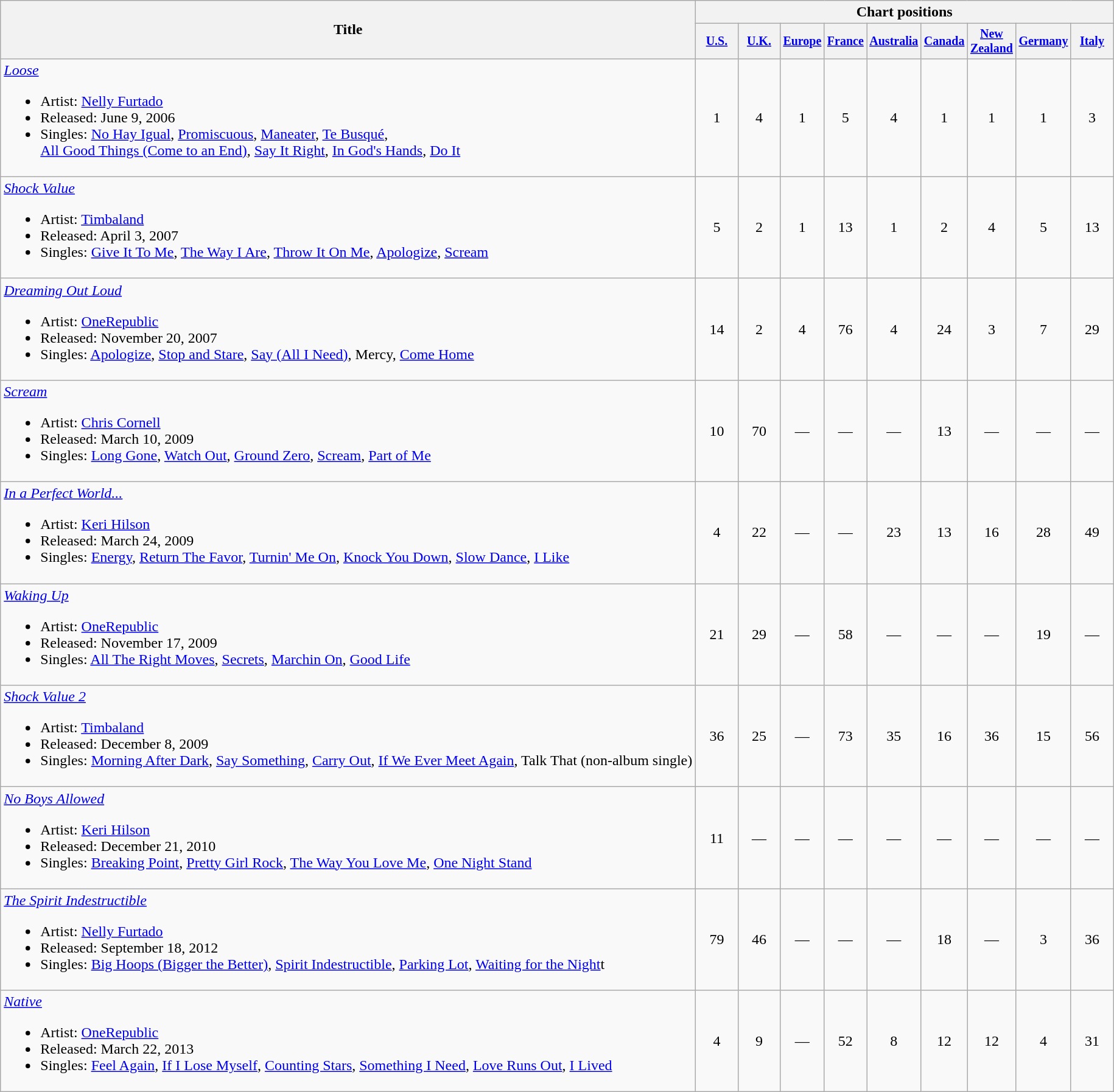<table class="wikitable">
<tr>
<th rowspan="2">Title</th>
<th style="width:250px;" colspan="9">Chart positions</th>
</tr>
<tr>
<th style="width:40px; font-size:smaller;"><a href='#'>U.S.</a></th>
<th style="width:40px; font-size:smaller;"><a href='#'>U.K.</a></th>
<th style="width:40px; font-size:smaller;"><a href='#'>Europe</a></th>
<th style="width:40px; font-size:smaller;"><a href='#'>France</a></th>
<th style="width:40px; font-size:smaller;"><a href='#'>Australia</a></th>
<th style="width:40px; font-size:smaller;"><a href='#'>Canada</a></th>
<th style="width:40px; font-size:smaller;"><a href='#'>New Zealand</a></th>
<th style="width:40px; font-size:smaller;"><a href='#'>Germany</a></th>
<th style="width:40px; font-size:smaller;"><a href='#'>Italy</a></th>
</tr>
<tr>
<td><em><a href='#'>Loose</a></em><br><ul><li>Artist: <a href='#'>Nelly Furtado</a></li><li>Released: June 9, 2006</li><li>Singles: <a href='#'>No Hay Igual</a>, <a href='#'>Promiscuous</a>, <a href='#'>Maneater</a>, <a href='#'>Te Busqué</a>, <br><a href='#'>All Good Things (Come to an End)</a>, <a href='#'>Say It Right</a>, <a href='#'>In God's Hands</a>, <a href='#'>Do It</a></li></ul></td>
<td style="text-align:center;">1</td>
<td style="text-align:center;">4</td>
<td style="text-align:center;">1</td>
<td style="text-align:center;">5</td>
<td style="text-align:center;">4</td>
<td style="text-align:center;">1</td>
<td style="text-align:center;">1</td>
<td style="text-align:center;">1</td>
<td style="text-align:center;">3</td>
</tr>
<tr>
<td><em><a href='#'>Shock Value</a></em><br><ul><li>Artist: <a href='#'>Timbaland</a></li><li>Released: April 3, 2007</li><li>Singles: <a href='#'>Give It To Me</a>, <a href='#'>The Way I Are</a>, <a href='#'>Throw It On Me</a>, <a href='#'>Apologize</a>, <a href='#'>Scream</a></li></ul></td>
<td style="text-align:center;">5</td>
<td style="text-align:center;">2</td>
<td style="text-align:center;">1</td>
<td style="text-align:center;">13</td>
<td style="text-align:center;">1</td>
<td style="text-align:center;">2</td>
<td style="text-align:center;">4</td>
<td style="text-align:center;">5</td>
<td style="text-align:center;">13</td>
</tr>
<tr>
<td><em><a href='#'>Dreaming Out Loud</a></em><br><ul><li>Artist: <a href='#'>OneRepublic</a></li><li>Released: November 20, 2007</li><li>Singles: <a href='#'>Apologize</a>, <a href='#'>Stop and Stare</a>, <a href='#'>Say (All I Need)</a>, Mercy, <a href='#'>Come Home</a></li></ul></td>
<td style="text-align:center;">14</td>
<td style="text-align:center;">2</td>
<td style="text-align:center;">4</td>
<td style="text-align:center;">76</td>
<td style="text-align:center;">4</td>
<td style="text-align:center;">24</td>
<td style="text-align:center;">3</td>
<td style="text-align:center;">7</td>
<td style="text-align:center;">29</td>
</tr>
<tr>
<td><em><a href='#'>Scream</a></em><br><ul><li>Artist: <a href='#'>Chris Cornell</a></li><li>Released: March 10, 2009</li><li>Singles: <a href='#'>Long Gone</a>, <a href='#'>Watch Out</a>, <a href='#'>Ground Zero</a>, <a href='#'>Scream</a>, <a href='#'>Part of Me</a></li></ul></td>
<td style="text-align:center;">10</td>
<td style="text-align:center;">70</td>
<td style="text-align:center;">—</td>
<td style="text-align:center;">—</td>
<td style="text-align:center;">—</td>
<td style="text-align:center;">13</td>
<td style="text-align:center;">—</td>
<td style="text-align:center;">—</td>
<td style="text-align:center;">—</td>
</tr>
<tr>
<td><em><a href='#'>In a Perfect World...</a></em><br><ul><li>Artist: <a href='#'>Keri Hilson</a></li><li>Released: March 24, 2009</li><li>Singles: <a href='#'>Energy</a>, <a href='#'>Return The Favor</a>, <a href='#'>Turnin' Me On</a>, <a href='#'>Knock You Down</a>, <a href='#'>Slow Dance</a>, <a href='#'>I Like</a></li></ul></td>
<td style="text-align:center;">4</td>
<td style="text-align:center;">22</td>
<td style="text-align:center;">—</td>
<td style="text-align:center;">—</td>
<td style="text-align:center;">23</td>
<td style="text-align:center;">13</td>
<td style="text-align:center;">16</td>
<td style="text-align:center;">28</td>
<td style="text-align:center;">49</td>
</tr>
<tr>
<td><em><a href='#'>Waking Up</a></em><br><ul><li>Artist: <a href='#'>OneRepublic</a></li><li>Released: November 17, 2009</li><li>Singles: <a href='#'>All The Right Moves</a>, <a href='#'>Secrets</a>, <a href='#'>Marchin On</a>, <a href='#'>Good Life</a></li></ul></td>
<td style="text-align:center;">21</td>
<td style="text-align:center;">29</td>
<td style="text-align:center;">—</td>
<td style="text-align:center;">58</td>
<td style="text-align:center;">—</td>
<td style="text-align:center;">—</td>
<td style="text-align:center;">—</td>
<td style="text-align:center;">19</td>
<td style="text-align:center;">—</td>
</tr>
<tr>
<td><em><a href='#'>Shock Value 2</a></em><br><ul><li>Artist: <a href='#'>Timbaland</a></li><li>Released: December 8, 2009</li><li>Singles: <a href='#'>Morning After Dark</a>, <a href='#'>Say Something</a>, <a href='#'>Carry Out</a>, <a href='#'>If We Ever Meet Again</a>, Talk That (non-album single)</li></ul></td>
<td style="text-align:center;">36</td>
<td style="text-align:center;">25</td>
<td style="text-align:center;">—</td>
<td style="text-align:center;">73</td>
<td style="text-align:center;">35</td>
<td style="text-align:center;">16</td>
<td style="text-align:center;">36</td>
<td style="text-align:center;">15</td>
<td style="text-align:center;">56</td>
</tr>
<tr>
<td><em><a href='#'>No Boys Allowed</a></em><br><ul><li>Artist: <a href='#'>Keri Hilson</a></li><li>Released: December 21, 2010</li><li>Singles: <a href='#'>Breaking Point</a>, <a href='#'>Pretty Girl Rock</a>, <a href='#'>The Way You Love Me</a>, <a href='#'>One Night Stand</a></li></ul></td>
<td style="text-align:center;">11</td>
<td style="text-align:center;">—</td>
<td style="text-align:center;">—</td>
<td style="text-align:center;">—</td>
<td style="text-align:center;">—</td>
<td style="text-align:center;">—</td>
<td style="text-align:center;">—</td>
<td style="text-align:center;">—</td>
<td style="text-align:center;">—</td>
</tr>
<tr>
<td><em><a href='#'>The Spirit Indestructible</a></em><br><ul><li>Artist: <a href='#'>Nelly Furtado</a></li><li>Released: September 18, 2012</li><li>Singles: <a href='#'>Big Hoops (Bigger the Better)</a>, <a href='#'>Spirit Indestructible</a>, <a href='#'>Parking Lot</a>, <a href='#'>Waiting for the Night</a>t</li></ul></td>
<td style="text-align:center;">79</td>
<td style="text-align:center;">46</td>
<td style="text-align:center;">—</td>
<td style="text-align:center;">—</td>
<td style="text-align:center;">—</td>
<td style="text-align:center;">18</td>
<td style="text-align:center;">—</td>
<td style="text-align:center;">3</td>
<td style="text-align:center;">36</td>
</tr>
<tr>
<td><em><a href='#'>Native</a></em><br><ul><li>Artist: <a href='#'>OneRepublic</a></li><li>Released: March 22, 2013</li><li>Singles: <a href='#'>Feel Again</a>, <a href='#'>If I Lose Myself</a>, <a href='#'>Counting Stars</a>, <a href='#'>Something I Need</a>, <a href='#'>Love Runs Out</a>, <a href='#'>I Lived</a></li></ul></td>
<td style="text-align:center;">4</td>
<td style="text-align:center;">9</td>
<td style="text-align:center;">—</td>
<td style="text-align:center;">52</td>
<td style="text-align:center;">8</td>
<td style="text-align:center;">12</td>
<td style="text-align:center;">12</td>
<td style="text-align:center;">4</td>
<td style="text-align:center;">31</td>
</tr>
</table>
